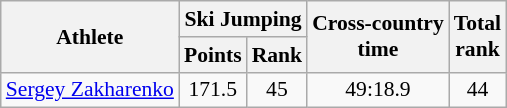<table class="wikitable" style="font-size:90%">
<tr>
<th rowspan="2">Athlete</th>
<th colspan="2">Ski Jumping</th>
<th rowspan="2">Cross-country <br> time</th>
<th rowspan="2">Total <br> rank</th>
</tr>
<tr>
<th>Points</th>
<th>Rank</th>
</tr>
<tr>
<td><a href='#'>Sergey Zakharenko</a></td>
<td align="center">171.5</td>
<td align="center">45</td>
<td align="center">49:18.9</td>
<td align="center">44</td>
</tr>
</table>
